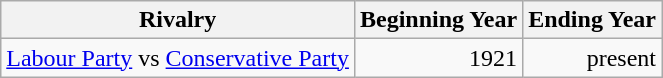<table class="wikitable sortable">
<tr>
<th>Rivalry</th>
<th>Beginning Year</th>
<th>Ending Year</th>
</tr>
<tr>
<td><a href='#'>Labour Party</a> vs <a href='#'>Conservative Party</a></td>
<td style="text-align:right;">1921</td>
<td style="text-align:right;">present</td>
</tr>
</table>
